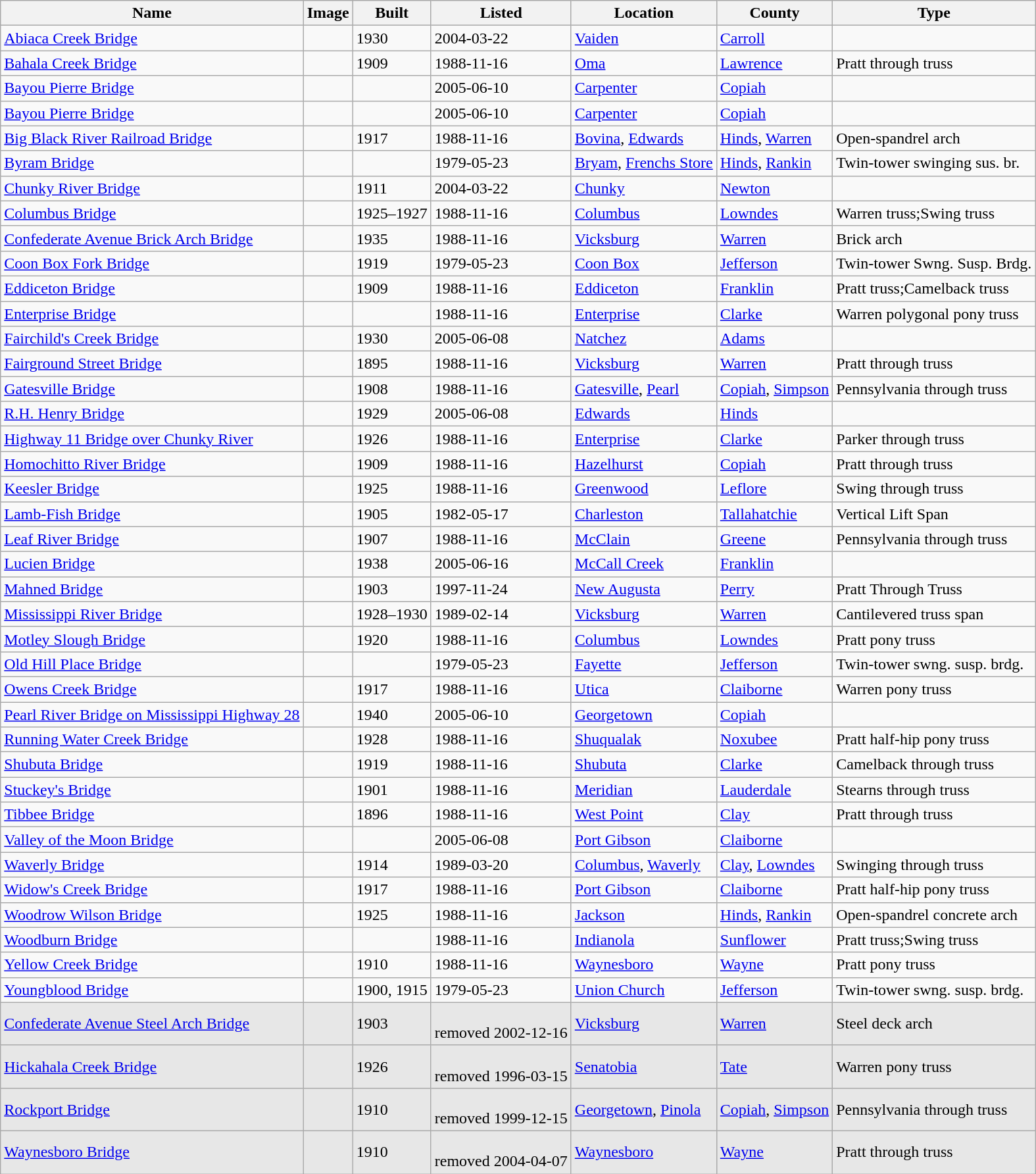<table class="wikitable sortable">
<tr>
<th>Name</th>
<th>Image</th>
<th>Built</th>
<th>Listed</th>
<th>Location</th>
<th>County</th>
<th>Type</th>
</tr>
<tr>
<td><a href='#'>Abiaca Creek Bridge</a></td>
<td></td>
<td>1930</td>
<td>2004-03-22</td>
<td><a href='#'>Vaiden</a><br><small></small></td>
<td><a href='#'>Carroll</a></td>
<td></td>
</tr>
<tr>
<td><a href='#'>Bahala Creek Bridge</a></td>
<td></td>
<td>1909</td>
<td>1988-11-16</td>
<td><a href='#'>Oma</a><br><small></small></td>
<td><a href='#'>Lawrence</a></td>
<td>Pratt through truss</td>
</tr>
<tr>
<td><a href='#'>Bayou Pierre Bridge</a></td>
<td></td>
<td></td>
<td>2005-06-10</td>
<td><a href='#'>Carpenter</a><br><small></small></td>
<td><a href='#'>Copiah</a></td>
<td></td>
</tr>
<tr>
<td><a href='#'>Bayou Pierre Bridge</a></td>
<td></td>
<td></td>
<td>2005-06-10</td>
<td><a href='#'>Carpenter</a><br><small></small></td>
<td><a href='#'>Copiah</a></td>
<td></td>
</tr>
<tr>
<td><a href='#'>Big Black River Railroad Bridge</a></td>
<td></td>
<td>1917</td>
<td>1988-11-16</td>
<td><a href='#'>Bovina</a>, <a href='#'>Edwards</a><br><small></small></td>
<td><a href='#'>Hinds</a>, <a href='#'>Warren</a></td>
<td>Open-spandrel arch</td>
</tr>
<tr>
<td><a href='#'>Byram Bridge</a></td>
<td></td>
<td></td>
<td>1979-05-23</td>
<td><a href='#'>Bryam</a>, <a href='#'>Frenchs Store</a><br><small></small></td>
<td><a href='#'>Hinds</a>, <a href='#'>Rankin</a></td>
<td>Twin-tower swinging sus. br.</td>
</tr>
<tr>
<td><a href='#'>Chunky River Bridge</a></td>
<td></td>
<td>1911</td>
<td>2004-03-22</td>
<td><a href='#'>Chunky</a><br><small></small></td>
<td><a href='#'>Newton</a></td>
<td></td>
</tr>
<tr>
<td><a href='#'>Columbus Bridge</a></td>
<td></td>
<td>1925–1927</td>
<td>1988-11-16</td>
<td><a href='#'>Columbus</a><br><small></small></td>
<td><a href='#'>Lowndes</a></td>
<td>Warren truss;Swing truss</td>
</tr>
<tr>
<td><a href='#'>Confederate Avenue Brick Arch Bridge</a></td>
<td></td>
<td>1935</td>
<td>1988-11-16</td>
<td><a href='#'>Vicksburg</a><br><small></small></td>
<td><a href='#'>Warren</a></td>
<td>Brick arch</td>
</tr>
<tr>
<td><a href='#'>Coon Box Fork Bridge</a></td>
<td></td>
<td>1919</td>
<td>1979-05-23</td>
<td><a href='#'>Coon Box</a><br><small></small></td>
<td><a href='#'>Jefferson</a></td>
<td>Twin-tower Swng. Susp. Brdg.</td>
</tr>
<tr>
<td><a href='#'>Eddiceton Bridge</a></td>
<td></td>
<td>1909</td>
<td>1988-11-16</td>
<td><a href='#'>Eddiceton</a><br><small></small></td>
<td><a href='#'>Franklin</a></td>
<td>Pratt truss;Camelback truss</td>
</tr>
<tr>
<td><a href='#'>Enterprise Bridge</a></td>
<td></td>
<td></td>
<td>1988-11-16</td>
<td><a href='#'>Enterprise</a><br><small></small></td>
<td><a href='#'>Clarke</a></td>
<td>Warren polygonal pony truss</td>
</tr>
<tr>
<td><a href='#'>Fairchild's Creek Bridge</a></td>
<td></td>
<td>1930</td>
<td>2005-06-08</td>
<td><a href='#'>Natchez</a><br><small></small></td>
<td><a href='#'>Adams</a></td>
<td></td>
</tr>
<tr>
<td><a href='#'>Fairground Street Bridge</a></td>
<td></td>
<td>1895</td>
<td>1988-11-16</td>
<td><a href='#'>Vicksburg</a><br><small></small></td>
<td><a href='#'>Warren</a></td>
<td>Pratt through truss</td>
</tr>
<tr>
<td><a href='#'>Gatesville Bridge</a></td>
<td></td>
<td>1908</td>
<td>1988-11-16</td>
<td><a href='#'>Gatesville</a>, <a href='#'>Pearl</a><br><small></small></td>
<td><a href='#'>Copiah</a>, <a href='#'>Simpson</a></td>
<td>Pennsylvania through truss</td>
</tr>
<tr>
<td><a href='#'>R.H. Henry Bridge</a></td>
<td></td>
<td>1929</td>
<td>2005-06-08</td>
<td><a href='#'>Edwards</a><br><small></small></td>
<td><a href='#'>Hinds</a></td>
<td></td>
</tr>
<tr>
<td><a href='#'>Highway 11 Bridge over Chunky River</a></td>
<td></td>
<td>1926</td>
<td>1988-11-16</td>
<td><a href='#'>Enterprise</a><br><small></small></td>
<td><a href='#'>Clarke</a></td>
<td>Parker through truss</td>
</tr>
<tr>
<td><a href='#'>Homochitto River Bridge</a></td>
<td></td>
<td>1909</td>
<td>1988-11-16</td>
<td><a href='#'>Hazelhurst</a><br><small></small></td>
<td><a href='#'>Copiah</a></td>
<td>Pratt through truss</td>
</tr>
<tr>
<td><a href='#'>Keesler Bridge</a></td>
<td></td>
<td>1925</td>
<td>1988-11-16</td>
<td><a href='#'>Greenwood</a><br><small></small></td>
<td><a href='#'>Leflore</a></td>
<td>Swing through truss</td>
</tr>
<tr>
<td><a href='#'>Lamb-Fish Bridge</a></td>
<td></td>
<td>1905</td>
<td>1982-05-17</td>
<td><a href='#'>Charleston</a><br><small></small></td>
<td><a href='#'>Tallahatchie</a></td>
<td>Vertical Lift Span</td>
</tr>
<tr>
<td><a href='#'>Leaf River Bridge</a></td>
<td></td>
<td>1907</td>
<td>1988-11-16</td>
<td><a href='#'>McClain</a><br><small></small></td>
<td><a href='#'>Greene</a></td>
<td>Pennsylvania through truss</td>
</tr>
<tr>
<td><a href='#'>Lucien Bridge</a></td>
<td></td>
<td>1938</td>
<td>2005-06-16</td>
<td><a href='#'>McCall Creek</a><br><small></small></td>
<td><a href='#'>Franklin</a></td>
<td></td>
</tr>
<tr>
<td><a href='#'>Mahned Bridge</a></td>
<td></td>
<td>1903</td>
<td>1997-11-24</td>
<td><a href='#'>New Augusta</a><br><small></small></td>
<td><a href='#'>Perry</a></td>
<td>Pratt Through Truss</td>
</tr>
<tr>
<td><a href='#'>Mississippi River Bridge</a></td>
<td></td>
<td>1928–1930</td>
<td>1989-02-14</td>
<td><a href='#'>Vicksburg</a><br><small></small></td>
<td><a href='#'>Warren</a></td>
<td>Cantilevered truss span</td>
</tr>
<tr>
<td><a href='#'>Motley Slough Bridge</a></td>
<td></td>
<td>1920</td>
<td>1988-11-16</td>
<td><a href='#'>Columbus</a><br><small></small></td>
<td><a href='#'>Lowndes</a></td>
<td>Pratt pony truss</td>
</tr>
<tr>
<td><a href='#'>Old Hill Place Bridge</a></td>
<td></td>
<td></td>
<td>1979-05-23</td>
<td><a href='#'>Fayette</a><br><small></small></td>
<td><a href='#'>Jefferson</a></td>
<td>Twin-tower swng. susp. brdg.</td>
</tr>
<tr>
<td><a href='#'>Owens Creek Bridge</a></td>
<td></td>
<td>1917</td>
<td>1988-11-16</td>
<td><a href='#'>Utica</a><br><small></small></td>
<td><a href='#'>Claiborne</a></td>
<td>Warren pony truss</td>
</tr>
<tr>
<td><a href='#'>Pearl River Bridge on Mississippi Highway 28</a></td>
<td></td>
<td>1940</td>
<td>2005-06-10</td>
<td><a href='#'>Georgetown</a><br><small></small></td>
<td><a href='#'>Copiah</a></td>
<td></td>
</tr>
<tr>
<td><a href='#'>Running Water Creek Bridge</a></td>
<td></td>
<td>1928</td>
<td>1988-11-16</td>
<td><a href='#'>Shuqualak</a><br><small></small></td>
<td><a href='#'>Noxubee</a></td>
<td>Pratt half-hip pony truss</td>
</tr>
<tr>
<td><a href='#'>Shubuta Bridge</a></td>
<td></td>
<td>1919</td>
<td>1988-11-16</td>
<td><a href='#'>Shubuta</a><br><small></small></td>
<td><a href='#'>Clarke</a></td>
<td>Camelback through truss</td>
</tr>
<tr>
<td><a href='#'>Stuckey's Bridge</a></td>
<td></td>
<td>1901</td>
<td>1988-11-16</td>
<td><a href='#'>Meridian</a><br><small></small></td>
<td><a href='#'>Lauderdale</a></td>
<td>Stearns through truss</td>
</tr>
<tr>
<td><a href='#'>Tibbee Bridge</a></td>
<td></td>
<td>1896</td>
<td>1988-11-16</td>
<td><a href='#'>West Point</a><br><small></small></td>
<td><a href='#'>Clay</a></td>
<td>Pratt through truss</td>
</tr>
<tr>
<td><a href='#'>Valley of the Moon Bridge</a></td>
<td></td>
<td></td>
<td>2005-06-08</td>
<td><a href='#'>Port Gibson</a><br><small></small></td>
<td><a href='#'>Claiborne</a></td>
<td></td>
</tr>
<tr>
<td><a href='#'>Waverly Bridge</a></td>
<td></td>
<td>1914</td>
<td>1989-03-20</td>
<td><a href='#'>Columbus</a>, <a href='#'>Waverly</a><br><small></small></td>
<td><a href='#'>Clay</a>, <a href='#'>Lowndes</a></td>
<td>Swinging through truss</td>
</tr>
<tr>
<td><a href='#'>Widow's Creek Bridge</a></td>
<td></td>
<td>1917</td>
<td>1988-11-16</td>
<td><a href='#'>Port Gibson</a><br><small></small></td>
<td><a href='#'>Claiborne</a></td>
<td>Pratt half-hip pony truss</td>
</tr>
<tr>
<td><a href='#'>Woodrow Wilson Bridge</a></td>
<td></td>
<td>1925</td>
<td>1988-11-16</td>
<td><a href='#'>Jackson</a><br><small></small></td>
<td><a href='#'>Hinds</a>, <a href='#'>Rankin</a></td>
<td>Open-spandrel concrete arch</td>
</tr>
<tr>
<td><a href='#'>Woodburn Bridge</a></td>
<td></td>
<td></td>
<td>1988-11-16</td>
<td><a href='#'>Indianola</a><br><small></small></td>
<td><a href='#'>Sunflower</a></td>
<td>Pratt truss;Swing truss</td>
</tr>
<tr>
<td><a href='#'>Yellow Creek Bridge</a></td>
<td></td>
<td>1910</td>
<td>1988-11-16</td>
<td><a href='#'>Waynesboro</a><br><small></small></td>
<td><a href='#'>Wayne</a></td>
<td>Pratt pony truss</td>
</tr>
<tr>
<td><a href='#'>Youngblood Bridge</a></td>
<td></td>
<td>1900, 1915</td>
<td>1979-05-23</td>
<td><a href='#'>Union Church</a><br><small></small></td>
<td><a href='#'>Jefferson</a></td>
<td>Twin-tower swng. susp. brdg.</td>
</tr>
<tr bgcolor=e7e7e7>
<td><a href='#'>Confederate Avenue Steel Arch Bridge</a></td>
<td></td>
<td>1903</td>
<td><br>removed 2002-12-16</td>
<td><a href='#'>Vicksburg</a></td>
<td><a href='#'>Warren</a></td>
<td>Steel deck arch</td>
</tr>
<tr bgcolor=e7e7e7>
<td><a href='#'>Hickahala Creek Bridge</a></td>
<td></td>
<td>1926</td>
<td><br>removed 1996-03-15</td>
<td><a href='#'>Senatobia</a></td>
<td><a href='#'>Tate</a></td>
<td>Warren pony truss</td>
</tr>
<tr bgcolor=e7e7e7>
<td><a href='#'>Rockport Bridge</a></td>
<td></td>
<td>1910</td>
<td><br>removed 1999-12-15</td>
<td><a href='#'>Georgetown</a>, <a href='#'>Pinola</a></td>
<td><a href='#'>Copiah</a>, <a href='#'>Simpson</a></td>
<td>Pennsylvania through truss</td>
</tr>
<tr bgcolor=e7e7e7>
<td><a href='#'>Waynesboro Bridge</a></td>
<td></td>
<td>1910</td>
<td><br>removed 2004-04-07</td>
<td><a href='#'>Waynesboro</a></td>
<td><a href='#'>Wayne</a></td>
<td>Pratt through truss</td>
</tr>
</table>
